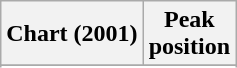<table class="wikitable sortable plainrowheaders" style="text-align:center">
<tr>
<th scope="col">Chart (2001)</th>
<th scope="col">Peak<br>position</th>
</tr>
<tr>
</tr>
<tr>
</tr>
<tr>
</tr>
</table>
